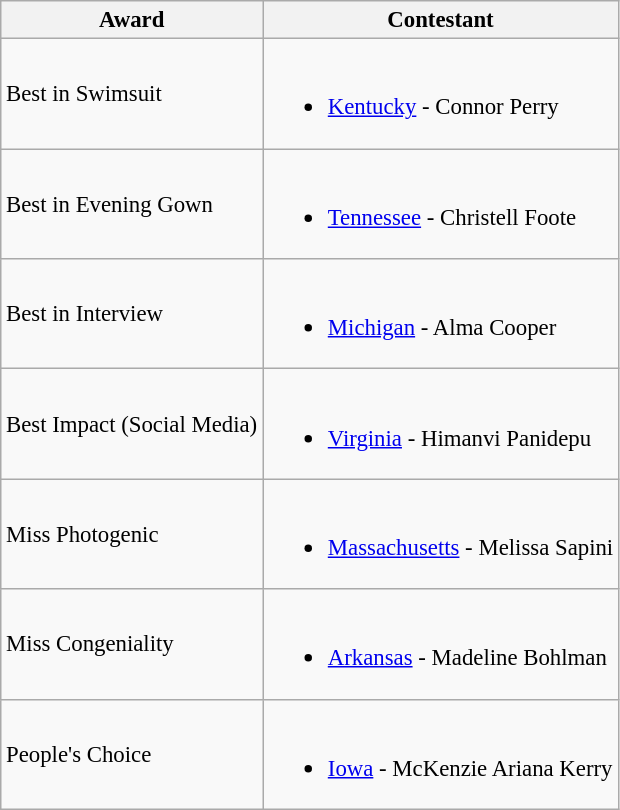<table class="wikitable" style="font-size: 95%;">
<tr>
<th>Award</th>
<th>Contestant</th>
</tr>
<tr>
<td>Best in Swimsuit</td>
<td><br><ul><li><a href='#'>Kentucky</a> - Connor Perry</li></ul></td>
</tr>
<tr>
<td>Best in Evening Gown</td>
<td><br><ul><li><a href='#'>Tennessee</a> - Christell Foote</li></ul></td>
</tr>
<tr>
<td>Best in Interview</td>
<td><br><ul><li><a href='#'>Michigan</a> - Alma Cooper</li></ul></td>
</tr>
<tr>
<td>Best Impact (Social Media)</td>
<td><br><ul><li><a href='#'>Virginia</a> - Himanvi Panidepu</li></ul></td>
</tr>
<tr>
<td>Miss Photogenic</td>
<td><br><ul><li><a href='#'>Massachusetts</a> - Melissa Sapini</li></ul></td>
</tr>
<tr>
<td>Miss Congeniality</td>
<td><br><ul><li><a href='#'>Arkansas</a> - Madeline Bohlman</li></ul></td>
</tr>
<tr>
<td>People's Choice</td>
<td><br><ul><li><a href='#'>Iowa</a> - McKenzie Ariana Kerry</li></ul></td>
</tr>
</table>
